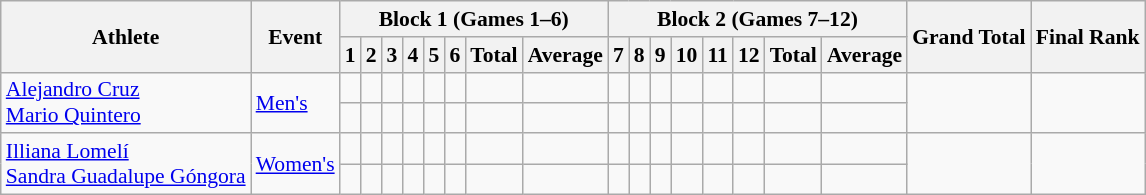<table class="wikitable" border="1" style="font-size:90%">
<tr>
<th rowspan=2>Athlete</th>
<th rowspan=2>Event</th>
<th colspan=8>Block 1 (Games 1–6)</th>
<th colspan=8>Block 2 (Games 7–12)</th>
<th rowspan=2>Grand Total</th>
<th rowspan=2>Final Rank</th>
</tr>
<tr>
<th>1</th>
<th>2</th>
<th>3</th>
<th>4</th>
<th>5</th>
<th>6</th>
<th>Total</th>
<th>Average</th>
<th>7</th>
<th>8</th>
<th>9</th>
<th>10</th>
<th>11</th>
<th>12</th>
<th>Total</th>
<th>Average</th>
</tr>
<tr>
<td rowspan=2><a href='#'>Alejandro Cruz</a><br><a href='#'>Mario Quintero</a></td>
<td rowspan=2><a href='#'>Men's</a></td>
<td align=center></td>
<td align=center></td>
<td align=center></td>
<td align=center></td>
<td align=center></td>
<td align=center></td>
<td align=center></td>
<td align=center></td>
<td align=center></td>
<td align=center></td>
<td align=center></td>
<td align=center></td>
<td align=center></td>
<td align=center></td>
<td align=center></td>
<td align=center></td>
<td align=center rowspan=2></td>
<td align=center rowspan=2></td>
</tr>
<tr>
<td align=center></td>
<td align=center></td>
<td align=center></td>
<td align=center></td>
<td align=center></td>
<td align=center></td>
<td align=center></td>
<td align=center></td>
<td align=center></td>
<td align=center></td>
<td align=center></td>
<td align=center></td>
<td align=center></td>
<td align=center></td>
<td align=center></td>
<td align=center></td>
</tr>
<tr>
<td rowspan=2><a href='#'>Illiana Lomelí</a><br><a href='#'>Sandra Guadalupe Góngora</a></td>
<td rowspan=2><a href='#'>Women's</a></td>
<td align=center></td>
<td align=center></td>
<td align=center></td>
<td align=center></td>
<td align=center></td>
<td align=center></td>
<td align=center></td>
<td align=center></td>
<td align=center></td>
<td align=center></td>
<td align=center></td>
<td align=center></td>
<td align=center></td>
<td align=center></td>
<td align=center></td>
<td align=center></td>
<td align=center rowspan=2></td>
<td align=center rowspan=2></td>
</tr>
<tr>
<td align=center></td>
<td align=center></td>
<td align=center></td>
<td align=center></td>
<td align=center></td>
<td align=center></td>
<td align=center></td>
<td align=center></td>
<td align=center></td>
<td align=center></td>
<td align=center></td>
<td align=center></td>
<td align=center></td>
<td align=center></td>
<td align=center></td>
<td align=center></td>
</tr>
</table>
